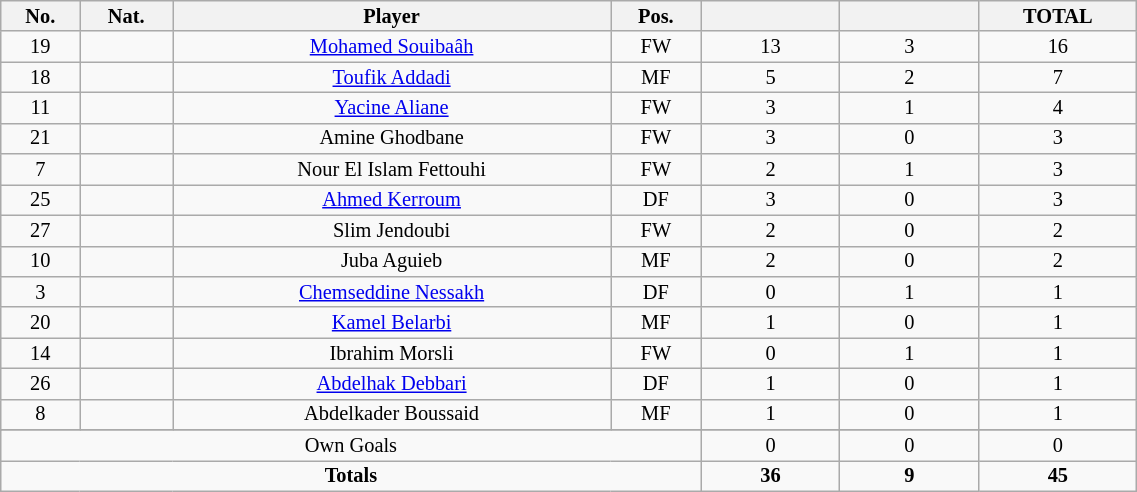<table class="wikitable sortable alternance"  style="font-size:85%; text-align:center; line-height:14px; width:60%;">
<tr>
<th width=10>No.</th>
<th width=10>Nat.</th>
<th width=140>Player</th>
<th width=10>Pos.</th>
<th width=40></th>
<th width=40></th>
<th width=10>TOTAL</th>
</tr>
<tr>
<td>19</td>
<td></td>
<td><a href='#'>Mohamed Souibaâh</a></td>
<td>FW</td>
<td>13</td>
<td>3</td>
<td>16</td>
</tr>
<tr>
<td>18</td>
<td></td>
<td><a href='#'>Toufik Addadi</a></td>
<td>MF</td>
<td>5</td>
<td>2</td>
<td>7</td>
</tr>
<tr>
<td>11</td>
<td></td>
<td><a href='#'>Yacine Aliane</a></td>
<td>FW</td>
<td>3</td>
<td>1</td>
<td>4</td>
</tr>
<tr>
<td>21</td>
<td></td>
<td>Amine Ghodbane</td>
<td>FW</td>
<td>3</td>
<td>0</td>
<td>3</td>
</tr>
<tr>
<td>7</td>
<td></td>
<td>Nour El Islam Fettouhi</td>
<td>FW</td>
<td>2</td>
<td>1</td>
<td>3</td>
</tr>
<tr>
<td>25</td>
<td></td>
<td><a href='#'>Ahmed Kerroum</a></td>
<td>DF</td>
<td>3</td>
<td>0</td>
<td>3</td>
</tr>
<tr>
<td>27</td>
<td></td>
<td>Slim Jendoubi</td>
<td>FW</td>
<td>2</td>
<td>0</td>
<td>2</td>
</tr>
<tr>
<td>10</td>
<td></td>
<td>Juba Aguieb</td>
<td>MF</td>
<td>2</td>
<td>0</td>
<td>2</td>
</tr>
<tr>
<td>3</td>
<td></td>
<td><a href='#'>Chemseddine Nessakh</a></td>
<td>DF</td>
<td>0</td>
<td>1</td>
<td>1</td>
</tr>
<tr>
<td>20</td>
<td></td>
<td><a href='#'>Kamel Belarbi</a></td>
<td>MF</td>
<td>1</td>
<td>0</td>
<td>1</td>
</tr>
<tr>
<td>14</td>
<td></td>
<td>Ibrahim Morsli</td>
<td>FW</td>
<td>0</td>
<td>1</td>
<td>1</td>
</tr>
<tr>
<td>26</td>
<td></td>
<td><a href='#'>Abdelhak Debbari</a></td>
<td>DF</td>
<td>1</td>
<td>0</td>
<td>1</td>
</tr>
<tr>
<td>8</td>
<td></td>
<td>Abdelkader Boussaid</td>
<td>MF</td>
<td>1</td>
<td>0</td>
<td>1</td>
</tr>
<tr>
</tr>
<tr class="sortbottom">
<td colspan="4">Own Goals</td>
<td>0</td>
<td>0</td>
<td>0</td>
</tr>
<tr class="sortbottom">
<td colspan="4"><strong>Totals</strong></td>
<td><strong>36</strong></td>
<td><strong>9</strong></td>
<td><strong>45</strong></td>
</tr>
</table>
